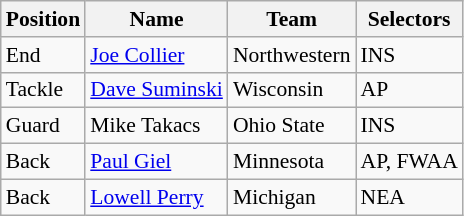<table class="wikitable" style="font-size: 90%">
<tr>
<th>Position</th>
<th>Name</th>
<th>Team</th>
<th>Selectors</th>
</tr>
<tr>
<td>End</td>
<td><a href='#'>Joe Collier</a></td>
<td>Northwestern</td>
<td>INS</td>
</tr>
<tr>
<td>Tackle</td>
<td><a href='#'>Dave Suminski</a></td>
<td>Wisconsin</td>
<td>AP</td>
</tr>
<tr>
<td>Guard</td>
<td>Mike Takacs</td>
<td>Ohio State</td>
<td>INS</td>
</tr>
<tr>
<td>Back</td>
<td><a href='#'>Paul Giel</a></td>
<td>Minnesota</td>
<td>AP, FWAA</td>
</tr>
<tr>
<td>Back</td>
<td><a href='#'>Lowell Perry</a></td>
<td>Michigan</td>
<td>NEA</td>
</tr>
</table>
